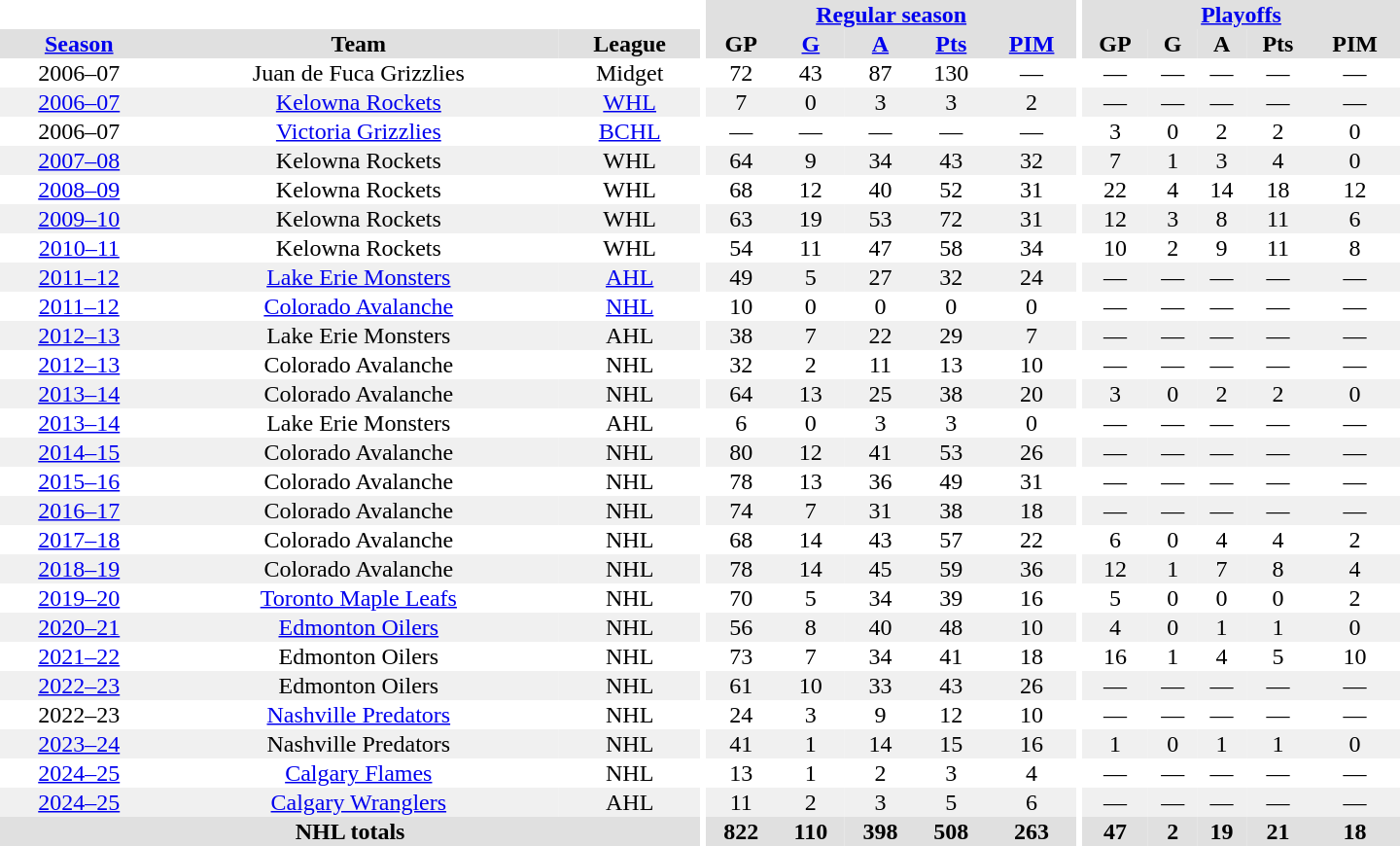<table border="0" cellpadding="1" cellspacing="0" style="text-align:center; width:60em">
<tr bgcolor="#e0e0e0">
<th colspan="3" bgcolor="#ffffff"></th>
<th rowspan="99" bgcolor="#ffffff"></th>
<th colspan="5"><a href='#'>Regular season</a></th>
<th rowspan="99" bgcolor="#ffffff"></th>
<th colspan="5"><a href='#'>Playoffs</a></th>
</tr>
<tr bgcolor="#e0e0e0">
<th><a href='#'>Season</a></th>
<th>Team</th>
<th>League</th>
<th>GP</th>
<th><a href='#'>G</a></th>
<th><a href='#'>A</a></th>
<th><a href='#'>Pts</a></th>
<th><a href='#'>PIM</a></th>
<th>GP</th>
<th>G</th>
<th>A</th>
<th>Pts</th>
<th>PIM</th>
</tr>
<tr>
<td>2006–07</td>
<td>Juan de Fuca Grizzlies</td>
<td>Midget</td>
<td>72</td>
<td>43</td>
<td>87</td>
<td>130</td>
<td>—</td>
<td>—</td>
<td>—</td>
<td>—</td>
<td>—</td>
<td>—</td>
</tr>
<tr bgcolor="#f0f0f0">
<td><a href='#'>2006–07</a></td>
<td><a href='#'>Kelowna Rockets</a></td>
<td><a href='#'>WHL</a></td>
<td>7</td>
<td>0</td>
<td>3</td>
<td>3</td>
<td>2</td>
<td>—</td>
<td>—</td>
<td>—</td>
<td>—</td>
<td>—</td>
</tr>
<tr>
<td>2006–07</td>
<td><a href='#'>Victoria Grizzlies</a></td>
<td><a href='#'>BCHL</a></td>
<td>—</td>
<td>—</td>
<td>—</td>
<td>—</td>
<td>—</td>
<td>3</td>
<td>0</td>
<td>2</td>
<td>2</td>
<td>0</td>
</tr>
<tr bgcolor="#f0f0f0">
<td><a href='#'>2007–08</a></td>
<td>Kelowna Rockets</td>
<td>WHL</td>
<td>64</td>
<td>9</td>
<td>34</td>
<td>43</td>
<td>32</td>
<td>7</td>
<td>1</td>
<td>3</td>
<td>4</td>
<td>0</td>
</tr>
<tr>
<td><a href='#'>2008–09</a></td>
<td>Kelowna Rockets</td>
<td>WHL</td>
<td>68</td>
<td>12</td>
<td>40</td>
<td>52</td>
<td>31</td>
<td>22</td>
<td>4</td>
<td>14</td>
<td>18</td>
<td>12</td>
</tr>
<tr bgcolor="#f0f0f0">
<td><a href='#'>2009–10</a></td>
<td>Kelowna Rockets</td>
<td>WHL</td>
<td>63</td>
<td>19</td>
<td>53</td>
<td>72</td>
<td>31</td>
<td>12</td>
<td>3</td>
<td>8</td>
<td>11</td>
<td>6</td>
</tr>
<tr>
<td><a href='#'>2010–11</a></td>
<td>Kelowna Rockets</td>
<td>WHL</td>
<td>54</td>
<td>11</td>
<td>47</td>
<td>58</td>
<td>34</td>
<td>10</td>
<td>2</td>
<td>9</td>
<td>11</td>
<td>8</td>
</tr>
<tr bgcolor="#f0f0f0">
<td><a href='#'>2011–12</a></td>
<td><a href='#'>Lake Erie Monsters</a></td>
<td><a href='#'>AHL</a></td>
<td>49</td>
<td>5</td>
<td>27</td>
<td>32</td>
<td>24</td>
<td>—</td>
<td>—</td>
<td>—</td>
<td>—</td>
<td>—</td>
</tr>
<tr>
<td><a href='#'>2011–12</a></td>
<td><a href='#'>Colorado Avalanche</a></td>
<td><a href='#'>NHL</a></td>
<td>10</td>
<td>0</td>
<td>0</td>
<td>0</td>
<td>0</td>
<td>—</td>
<td>—</td>
<td>—</td>
<td>—</td>
<td>—</td>
</tr>
<tr bgcolor="#f0f0f0">
<td><a href='#'>2012–13</a></td>
<td>Lake Erie Monsters</td>
<td>AHL</td>
<td>38</td>
<td>7</td>
<td>22</td>
<td>29</td>
<td>7</td>
<td>—</td>
<td>—</td>
<td>—</td>
<td>—</td>
<td>—</td>
</tr>
<tr>
<td><a href='#'>2012–13</a></td>
<td>Colorado Avalanche</td>
<td>NHL</td>
<td>32</td>
<td>2</td>
<td>11</td>
<td>13</td>
<td>10</td>
<td>—</td>
<td>—</td>
<td>—</td>
<td>—</td>
<td>—</td>
</tr>
<tr bgcolor="#f0f0f0">
<td><a href='#'>2013–14</a></td>
<td>Colorado Avalanche</td>
<td>NHL</td>
<td>64</td>
<td>13</td>
<td>25</td>
<td>38</td>
<td>20</td>
<td>3</td>
<td>0</td>
<td>2</td>
<td>2</td>
<td>0</td>
</tr>
<tr>
<td><a href='#'>2013–14</a></td>
<td>Lake Erie Monsters</td>
<td>AHL</td>
<td>6</td>
<td>0</td>
<td>3</td>
<td>3</td>
<td>0</td>
<td>—</td>
<td>—</td>
<td>—</td>
<td>—</td>
<td>—</td>
</tr>
<tr bgcolor="#f0f0f0">
<td><a href='#'>2014–15</a></td>
<td>Colorado Avalanche</td>
<td>NHL</td>
<td>80</td>
<td>12</td>
<td>41</td>
<td>53</td>
<td>26</td>
<td>—</td>
<td>—</td>
<td>—</td>
<td>—</td>
<td>—</td>
</tr>
<tr>
<td><a href='#'>2015–16</a></td>
<td>Colorado Avalanche</td>
<td>NHL</td>
<td>78</td>
<td>13</td>
<td>36</td>
<td>49</td>
<td>31</td>
<td>—</td>
<td>—</td>
<td>—</td>
<td>—</td>
<td>—</td>
</tr>
<tr bgcolor="#f0f0f0">
<td><a href='#'>2016–17</a></td>
<td>Colorado Avalanche</td>
<td>NHL</td>
<td>74</td>
<td>7</td>
<td>31</td>
<td>38</td>
<td>18</td>
<td>—</td>
<td>—</td>
<td>—</td>
<td>—</td>
<td>—</td>
</tr>
<tr>
<td><a href='#'>2017–18</a></td>
<td>Colorado Avalanche</td>
<td>NHL</td>
<td>68</td>
<td>14</td>
<td>43</td>
<td>57</td>
<td>22</td>
<td>6</td>
<td>0</td>
<td>4</td>
<td>4</td>
<td>2</td>
</tr>
<tr bgcolor="#f0f0f0">
<td><a href='#'>2018–19</a></td>
<td>Colorado Avalanche</td>
<td>NHL</td>
<td>78</td>
<td>14</td>
<td>45</td>
<td>59</td>
<td>36</td>
<td>12</td>
<td>1</td>
<td>7</td>
<td>8</td>
<td>4</td>
</tr>
<tr>
<td><a href='#'>2019–20</a></td>
<td><a href='#'>Toronto Maple Leafs</a></td>
<td>NHL</td>
<td>70</td>
<td>5</td>
<td>34</td>
<td>39</td>
<td>16</td>
<td>5</td>
<td>0</td>
<td>0</td>
<td>0</td>
<td>2</td>
</tr>
<tr bgcolor="#f0f0f0">
<td><a href='#'>2020–21</a></td>
<td><a href='#'>Edmonton Oilers</a></td>
<td>NHL</td>
<td>56</td>
<td>8</td>
<td>40</td>
<td>48</td>
<td>10</td>
<td>4</td>
<td>0</td>
<td>1</td>
<td>1</td>
<td>0</td>
</tr>
<tr>
<td><a href='#'>2021–22</a></td>
<td>Edmonton Oilers</td>
<td>NHL</td>
<td>73</td>
<td>7</td>
<td>34</td>
<td>41</td>
<td>18</td>
<td>16</td>
<td>1</td>
<td>4</td>
<td>5</td>
<td>10</td>
</tr>
<tr bgcolor="#f0f0f0">
<td><a href='#'>2022–23</a></td>
<td>Edmonton Oilers</td>
<td>NHL</td>
<td>61</td>
<td>10</td>
<td>33</td>
<td>43</td>
<td>26</td>
<td>—</td>
<td>—</td>
<td>—</td>
<td>—</td>
<td>—</td>
</tr>
<tr>
<td>2022–23</td>
<td><a href='#'>Nashville Predators</a></td>
<td>NHL</td>
<td>24</td>
<td>3</td>
<td>9</td>
<td>12</td>
<td>10</td>
<td>—</td>
<td>—</td>
<td>—</td>
<td>—</td>
<td>—</td>
</tr>
<tr bgcolor="#f0f0f0">
<td><a href='#'>2023–24</a></td>
<td>Nashville Predators</td>
<td>NHL</td>
<td>41</td>
<td>1</td>
<td>14</td>
<td>15</td>
<td>16</td>
<td>1</td>
<td>0</td>
<td>1</td>
<td>1</td>
<td>0</td>
</tr>
<tr>
<td><a href='#'>2024–25</a></td>
<td><a href='#'>Calgary Flames</a></td>
<td>NHL</td>
<td>13</td>
<td>1</td>
<td>2</td>
<td>3</td>
<td>4</td>
<td>—</td>
<td>—</td>
<td>—</td>
<td>—</td>
<td>—</td>
</tr>
<tr bgcolor="#f0f0f0">
<td><a href='#'>2024–25</a></td>
<td><a href='#'>Calgary Wranglers</a></td>
<td>AHL</td>
<td>11</td>
<td>2</td>
<td>3</td>
<td>5</td>
<td>6</td>
<td>—</td>
<td>—</td>
<td>—</td>
<td>—</td>
<td>—</td>
</tr>
<tr bgcolor="#e0e0e0">
<th colspan="3">NHL totals</th>
<th>822</th>
<th>110</th>
<th>398</th>
<th>508</th>
<th>263</th>
<th>47</th>
<th>2</th>
<th>19</th>
<th>21</th>
<th>18</th>
</tr>
</table>
